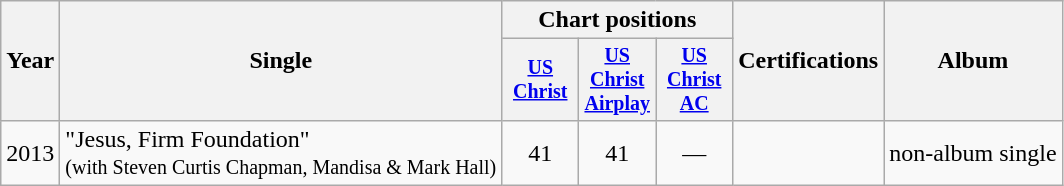<table class="wikitable" style="text-align:center;">
<tr>
<th rowspan="2">Year</th>
<th rowspan="2">Single</th>
<th colspan="3">Chart positions</th>
<th rowspan="2">Certifications</th>
<th rowspan="2">Album</th>
</tr>
<tr style="font-size:smaller;">
<th width="45"><a href='#'>US<br>Christ</a><br></th>
<th width="45"><a href='#'>US<br>Christ Airplay</a><br></th>
<th width="45"><a href='#'>US<br>Christ AC</a><br></th>
</tr>
<tr>
<td>2013</td>
<td align="left">"Jesus, Firm Foundation"<br><small>(with Steven Curtis Chapman, Mandisa & Mark Hall)</small></td>
<td>41</td>
<td>41</td>
<td>—</td>
<td></td>
<td>non-album single</td>
</tr>
</table>
